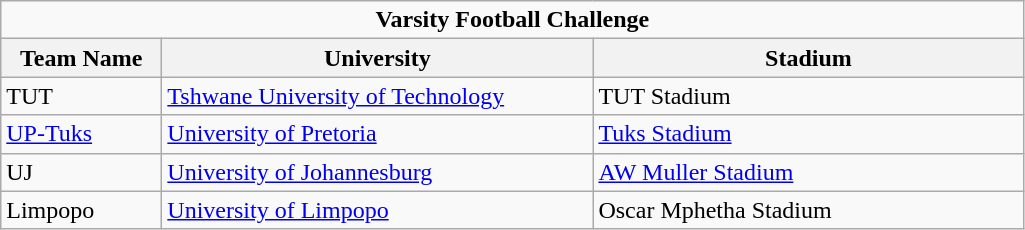<table class="wikitable">
<tr>
<td colspan=3 align=center><strong>Varsity Football Challenge</strong></td>
</tr>
<tr>
<th width="100">Team Name</th>
<th width="280">University</th>
<th width="280">Stadium</th>
</tr>
<tr>
<td>TUT</td>
<td><a href='#'>Tshwane University of Technology</a></td>
<td>TUT Stadium</td>
</tr>
<tr>
<td><a href='#'>UP-Tuks</a></td>
<td><a href='#'>University of Pretoria</a></td>
<td><a href='#'>Tuks Stadium</a></td>
</tr>
<tr>
<td>UJ</td>
<td><a href='#'>University of Johannesburg</a></td>
<td><a href='#'>AW Muller Stadium</a></td>
</tr>
<tr>
<td>Limpopo</td>
<td><a href='#'>University of Limpopo</a></td>
<td>Oscar Mphetha Stadium</td>
</tr>
</table>
